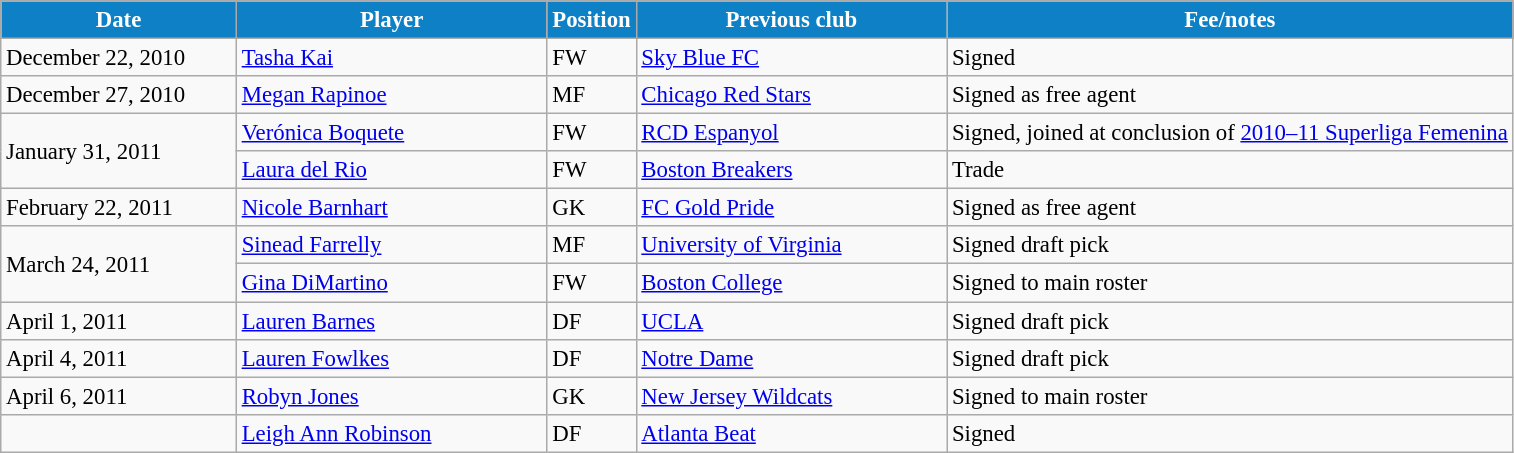<table class="wikitable" style="text-align:left; font-size:95%;">
<tr>
<th style="color:white; background:#0E80C6;width:150px;">Date</th>
<th style="color:white; background:#0E80C6;width:200px;">Player</th>
<th style="color:white; background:#0E80C6;width:50px;">Position</th>
<th style="color:white; background:#0E80C6;width:200px;">Previous club</th>
<th style="color:white; background:#0E80C6;">Fee/notes</th>
</tr>
<tr>
<td>December 22, 2010</td>
<td> <a href='#'>Tasha Kai</a></td>
<td>FW</td>
<td> <a href='#'>Sky Blue FC</a></td>
<td>Signed</td>
</tr>
<tr>
<td>December 27, 2010</td>
<td> <a href='#'>Megan Rapinoe</a></td>
<td>MF</td>
<td> <a href='#'>Chicago Red Stars</a></td>
<td>Signed as free agent</td>
</tr>
<tr>
<td rowspan=2>January 31, 2011</td>
<td> <a href='#'>Verónica Boquete</a></td>
<td>FW</td>
<td> <a href='#'>RCD Espanyol</a></td>
<td>Signed, joined at conclusion of <a href='#'>2010–11 Superliga Femenina</a></td>
</tr>
<tr>
<td> <a href='#'>Laura del Rio</a></td>
<td>FW</td>
<td> <a href='#'>Boston Breakers</a></td>
<td>Trade</td>
</tr>
<tr>
<td>February 22, 2011</td>
<td> <a href='#'>Nicole Barnhart</a></td>
<td>GK</td>
<td> <a href='#'>FC Gold Pride</a></td>
<td>Signed as free agent</td>
</tr>
<tr>
<td rowspan=2>March 24, 2011</td>
<td> <a href='#'>Sinead Farrelly</a></td>
<td>MF</td>
<td> <a href='#'>University of Virginia</a></td>
<td>Signed draft pick</td>
</tr>
<tr>
<td> <a href='#'>Gina DiMartino</a></td>
<td>FW</td>
<td> <a href='#'>Boston College</a></td>
<td>Signed to main roster</td>
</tr>
<tr>
<td>April 1, 2011</td>
<td> <a href='#'>Lauren Barnes</a></td>
<td>DF</td>
<td> <a href='#'>UCLA</a></td>
<td>Signed draft pick</td>
</tr>
<tr>
<td>April 4, 2011</td>
<td> <a href='#'>Lauren Fowlkes</a></td>
<td>DF</td>
<td> <a href='#'>Notre Dame</a></td>
<td>Signed draft pick</td>
</tr>
<tr>
<td>April 6, 2011</td>
<td> <a href='#'>Robyn Jones</a></td>
<td>GK</td>
<td> <a href='#'>New Jersey Wildcats</a></td>
<td>Signed to main roster</td>
</tr>
<tr>
<td></td>
<td> <a href='#'>Leigh Ann Robinson</a></td>
<td>DF</td>
<td> <a href='#'>Atlanta Beat</a></td>
<td>Signed</td>
</tr>
</table>
